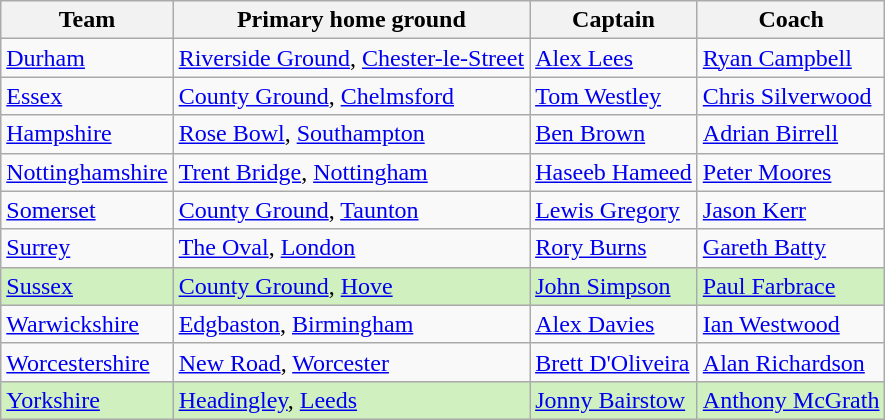<table class="wikitable">
<tr>
<th>Team</th>
<th>Primary home ground</th>
<th>Captain</th>
<th>Coach</th>
</tr>
<tr>
<td><a href='#'>Durham</a></td>
<td><a href='#'>Riverside Ground</a>, <a href='#'>Chester-le-Street</a></td>
<td><a href='#'>Alex Lees</a></td>
<td><a href='#'>Ryan Campbell</a></td>
</tr>
<tr>
<td><a href='#'>Essex</a></td>
<td><a href='#'>County Ground</a>, <a href='#'>Chelmsford</a></td>
<td><a href='#'>Tom Westley</a></td>
<td><a href='#'>Chris Silverwood</a></td>
</tr>
<tr>
<td><a href='#'>Hampshire</a></td>
<td><a href='#'>Rose Bowl</a>, <a href='#'>Southampton</a></td>
<td><a href='#'>Ben Brown</a></td>
<td><a href='#'>Adrian Birrell</a></td>
</tr>
<tr>
<td><a href='#'>Nottinghamshire</a></td>
<td><a href='#'>Trent Bridge</a>, <a href='#'>Nottingham</a></td>
<td><a href='#'>Haseeb Hameed</a></td>
<td><a href='#'>Peter Moores</a></td>
</tr>
<tr>
<td><a href='#'>Somerset</a></td>
<td><a href='#'>County Ground</a>, <a href='#'>Taunton</a></td>
<td><a href='#'>Lewis Gregory</a></td>
<td><a href='#'>Jason Kerr</a></td>
</tr>
<tr>
<td><a href='#'>Surrey</a></td>
<td><a href='#'>The Oval</a>, <a href='#'>London</a></td>
<td><a href='#'>Rory Burns</a></td>
<td><a href='#'>Gareth Batty</a></td>
</tr>
<tr style="background-color:#D0F0C0">
<td><a href='#'>Sussex</a></td>
<td><a href='#'>County Ground</a>, <a href='#'>Hove</a></td>
<td><a href='#'>John Simpson</a></td>
<td><a href='#'>Paul Farbrace</a></td>
</tr>
<tr>
<td><a href='#'>Warwickshire</a></td>
<td><a href='#'>Edgbaston</a>, <a href='#'>Birmingham</a></td>
<td><a href='#'>Alex Davies</a></td>
<td><a href='#'>Ian Westwood</a></td>
</tr>
<tr>
<td><a href='#'>Worcestershire</a></td>
<td><a href='#'>New Road</a>, <a href='#'>Worcester</a></td>
<td><a href='#'>Brett D'Oliveira </a></td>
<td><a href='#'>Alan Richardson</a></td>
</tr>
<tr style="background-color:#D0F0C0">
<td><a href='#'>Yorkshire</a></td>
<td><a href='#'>Headingley</a>, <a href='#'>Leeds</a></td>
<td><a href='#'>Jonny Bairstow</a></td>
<td><a href='#'>Anthony McGrath</a></td>
</tr>
</table>
